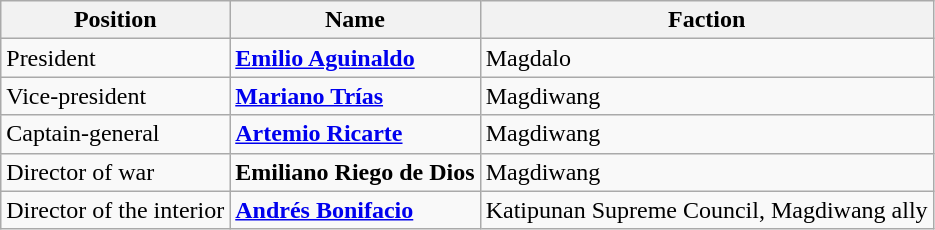<table class=wikitable>
<tr>
<th>Position</th>
<th>Name</th>
<th>Faction</th>
</tr>
<tr>
<td>President</td>
<td><strong><a href='#'>Emilio Aguinaldo</a></strong></td>
<td>Magdalo</td>
</tr>
<tr>
<td>Vice-president</td>
<td><strong><a href='#'>Mariano Trías</a></strong></td>
<td>Magdiwang</td>
</tr>
<tr>
<td>Captain-general</td>
<td><strong><a href='#'>Artemio Ricarte</a></strong></td>
<td>Magdiwang</td>
</tr>
<tr>
<td>Director of war</td>
<td><strong>Emiliano Riego de Dios</strong></td>
<td>Magdiwang</td>
</tr>
<tr>
<td>Director of the interior</td>
<td><strong><a href='#'>Andrés Bonifacio</a></strong></td>
<td>Katipunan Supreme Council, Magdiwang ally</td>
</tr>
</table>
